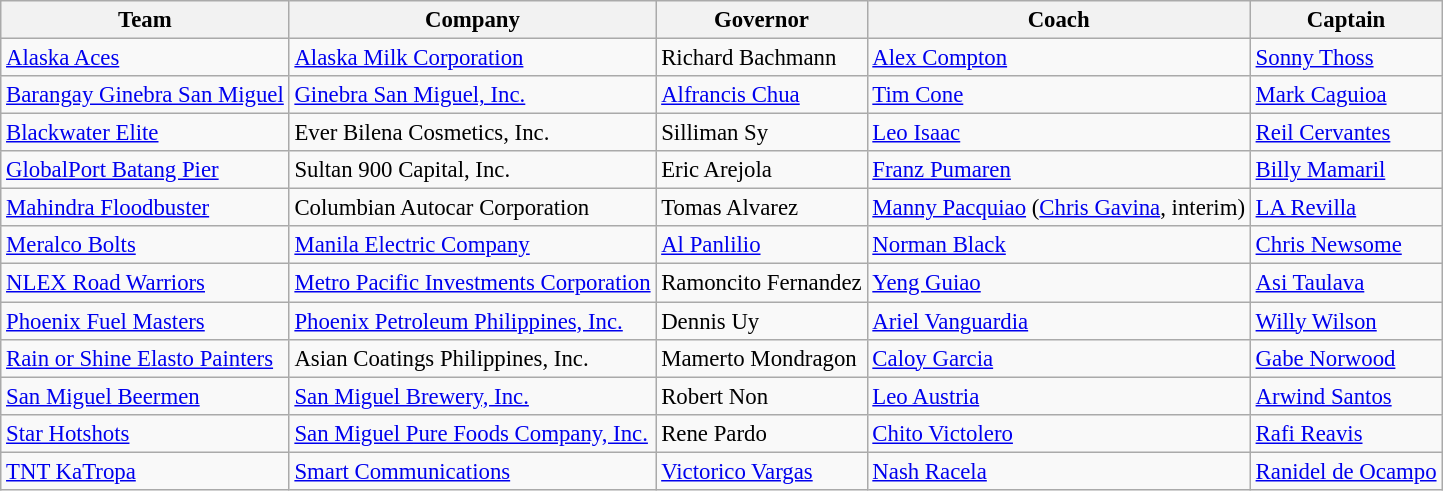<table class="wikitable sortable" style="font-size:95%">
<tr>
<th>Team</th>
<th>Company</th>
<th>Governor</th>
<th>Coach</th>
<th>Captain</th>
</tr>
<tr>
<td><a href='#'>Alaska Aces</a></td>
<td><a href='#'>Alaska Milk Corporation</a></td>
<td>Richard Bachmann</td>
<td><a href='#'>Alex Compton</a></td>
<td><a href='#'>Sonny Thoss</a></td>
</tr>
<tr>
<td><a href='#'>Barangay Ginebra San Miguel</a></td>
<td><a href='#'>Ginebra San Miguel, Inc.</a></td>
<td><a href='#'>Alfrancis Chua</a></td>
<td><a href='#'>Tim Cone</a></td>
<td><a href='#'>Mark Caguioa</a></td>
</tr>
<tr>
<td><a href='#'>Blackwater Elite</a></td>
<td>Ever Bilena Cosmetics, Inc.</td>
<td>Silliman Sy</td>
<td><a href='#'>Leo Isaac</a></td>
<td><a href='#'>Reil Cervantes</a></td>
</tr>
<tr>
<td><a href='#'>GlobalPort Batang Pier</a></td>
<td>Sultan 900 Capital, Inc.</td>
<td>Eric Arejola</td>
<td><a href='#'>Franz Pumaren</a></td>
<td><a href='#'>Billy Mamaril</a></td>
</tr>
<tr>
<td><a href='#'>Mahindra Floodbuster</a></td>
<td>Columbian Autocar Corporation</td>
<td>Tomas Alvarez</td>
<td><a href='#'>Manny Pacquiao</a> (<a href='#'>Chris Gavina</a>, interim)</td>
<td><a href='#'>LA Revilla</a></td>
</tr>
<tr>
<td><a href='#'>Meralco Bolts</a></td>
<td><a href='#'>Manila Electric Company</a></td>
<td><a href='#'>Al Panlilio</a></td>
<td><a href='#'>Norman Black</a></td>
<td><a href='#'>Chris Newsome</a></td>
</tr>
<tr>
<td><a href='#'>NLEX Road Warriors</a></td>
<td><a href='#'>Metro Pacific Investments Corporation</a></td>
<td>Ramoncito Fernandez</td>
<td><a href='#'>Yeng Guiao</a></td>
<td><a href='#'>Asi Taulava</a></td>
</tr>
<tr>
<td><a href='#'>Phoenix Fuel Masters</a></td>
<td><a href='#'>Phoenix Petroleum Philippines, Inc.</a></td>
<td>Dennis Uy</td>
<td><a href='#'>Ariel Vanguardia</a></td>
<td><a href='#'>Willy Wilson</a></td>
</tr>
<tr>
<td><a href='#'>Rain or Shine Elasto Painters</a></td>
<td>Asian Coatings Philippines, Inc.</td>
<td>Mamerto Mondragon</td>
<td><a href='#'>Caloy Garcia</a></td>
<td><a href='#'>Gabe Norwood</a></td>
</tr>
<tr>
<td><a href='#'>San Miguel Beermen</a></td>
<td><a href='#'>San Miguel Brewery, Inc.</a></td>
<td>Robert Non</td>
<td><a href='#'>Leo Austria</a></td>
<td><a href='#'>Arwind Santos</a></td>
</tr>
<tr>
<td><a href='#'>Star Hotshots</a></td>
<td><a href='#'>San Miguel Pure Foods Company, Inc.</a></td>
<td>Rene Pardo</td>
<td><a href='#'>Chito Victolero</a></td>
<td><a href='#'>Rafi Reavis</a></td>
</tr>
<tr>
<td><a href='#'>TNT KaTropa</a></td>
<td><a href='#'>Smart Communications</a></td>
<td><a href='#'>Victorico Vargas</a></td>
<td><a href='#'>Nash Racela</a></td>
<td><a href='#'>Ranidel de Ocampo</a></td>
</tr>
</table>
